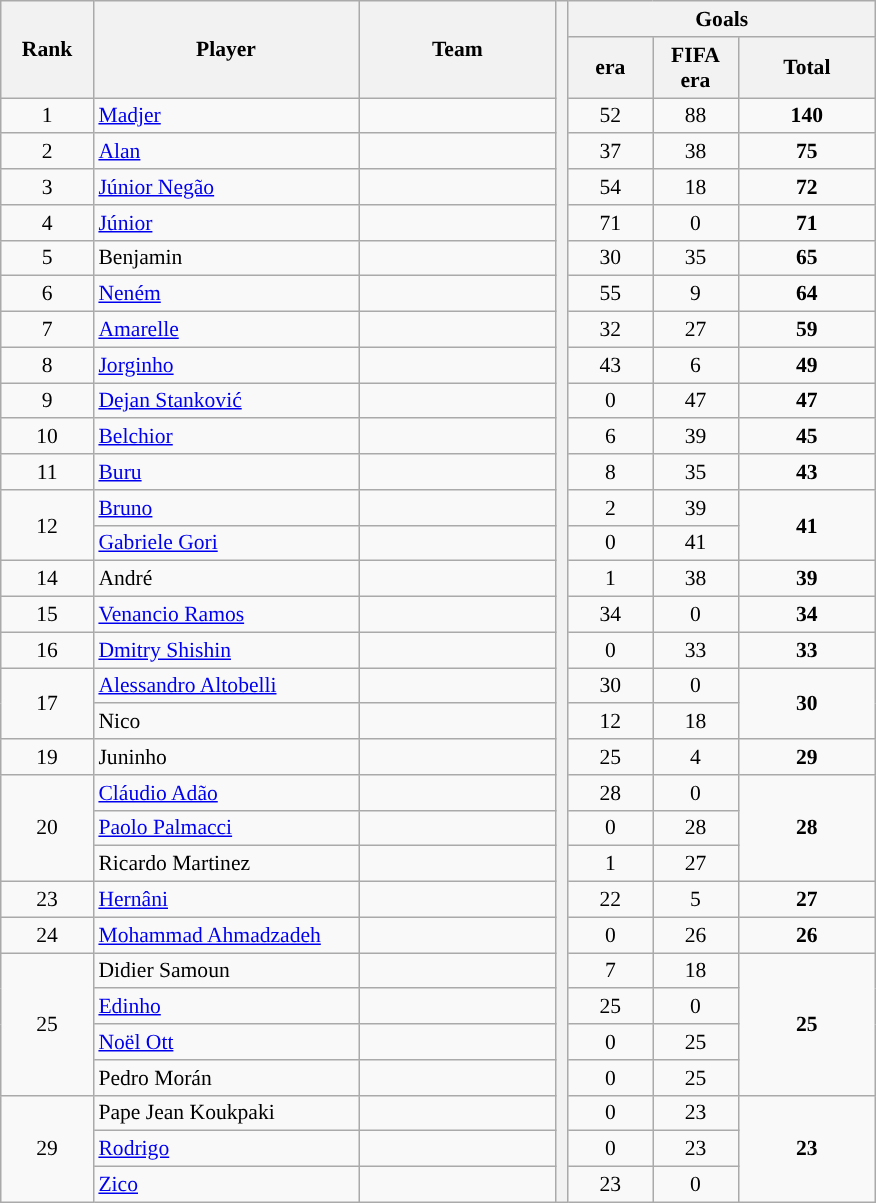<table class="wikitable" style="text-align:center; font-size: 90%;">
<tr>
<th rowspan=2 width=55>Rank</th>
<th rowspan=2 width=170>Player</th>
<th rowspan=2 width=125>Team</th>
<th rowspan=50 width=1></th>
<th colspan=3>Goals</th>
</tr>
<tr>
<th width=50> era</th>
<th width=50>FIFA era</th>
<th width=85>Total</th>
</tr>
<tr>
<td>1</td>
<td style="text-align:left"><a href='#'>Madjer</a></td>
<td style="text-align:left"></td>
<td>52</td>
<td>88</td>
<td><strong>140</strong></td>
</tr>
<tr>
<td>2</td>
<td style="text-align:left"><a href='#'>Alan</a></td>
<td style="text-align:left"></td>
<td>37</td>
<td>38</td>
<td><strong>75</strong></td>
</tr>
<tr>
<td>3</td>
<td style="text-align:left"><a href='#'>Júnior Negão</a></td>
<td style="text-align:left"></td>
<td>54</td>
<td>18</td>
<td><strong>72</strong></td>
</tr>
<tr>
<td>4</td>
<td style="text-align:left"><a href='#'>Júnior</a></td>
<td style="text-align:left"></td>
<td>71</td>
<td>0</td>
<td><strong>71</strong></td>
</tr>
<tr>
<td>5</td>
<td style="text-align:left">Benjamin</td>
<td style="text-align:left"></td>
<td>30</td>
<td>35</td>
<td><strong>65</strong></td>
</tr>
<tr>
<td>6</td>
<td style="text-align:left"><a href='#'>Neném</a></td>
<td style="text-align:left"></td>
<td>55</td>
<td>9</td>
<td><strong>64</strong></td>
</tr>
<tr>
<td>7</td>
<td style="text-align:left"><a href='#'>Amarelle</a></td>
<td style="text-align:left"></td>
<td>32</td>
<td>27</td>
<td><strong>59</strong></td>
</tr>
<tr>
<td>8</td>
<td style="text-align:left"><a href='#'>Jorginho</a></td>
<td style="text-align:left"></td>
<td>43</td>
<td>6</td>
<td><strong>49</strong></td>
</tr>
<tr>
<td>9</td>
<td style="text-align:left"><a href='#'>Dejan Stanković</a></td>
<td style="text-align:left"></td>
<td>0</td>
<td>47</td>
<td><strong>47</strong></td>
</tr>
<tr>
<td>10</td>
<td style="text-align:left"><a href='#'>Belchior</a></td>
<td style="text-align:left"></td>
<td>6</td>
<td>39</td>
<td><strong>45</strong></td>
</tr>
<tr>
<td>11</td>
<td style="text-align:left"><a href='#'>Buru</a></td>
<td style="text-align:left"></td>
<td>8</td>
<td>35</td>
<td><strong>43</strong></td>
</tr>
<tr>
<td rowspan=2>12</td>
<td style="text-align:left"><a href='#'>Bruno</a></td>
<td style="text-align:left"></td>
<td>2</td>
<td>39</td>
<td rowspan=2><strong>41</strong></td>
</tr>
<tr>
<td style="text-align:left"><a href='#'>Gabriele Gori</a></td>
<td style="text-align:left"></td>
<td>0</td>
<td>41</td>
</tr>
<tr>
<td>14</td>
<td style="text-align:left">André</td>
<td style="text-align:left"></td>
<td>1</td>
<td>38</td>
<td><strong>39</strong></td>
</tr>
<tr>
<td>15</td>
<td style="text-align:left"><a href='#'>Venancio Ramos</a></td>
<td style="text-align:left"></td>
<td>34</td>
<td>0</td>
<td><strong>34</strong></td>
</tr>
<tr>
<td>16</td>
<td style="text-align:left"><a href='#'>Dmitry Shishin</a></td>
<td style="text-align:left"></td>
<td>0</td>
<td>33</td>
<td><strong>33</strong></td>
</tr>
<tr>
<td rowspan=2>17</td>
<td style="text-align:left"><a href='#'>Alessandro Altobelli</a></td>
<td style="text-align:left"></td>
<td>30</td>
<td>0</td>
<td rowspan=2><strong>30</strong></td>
</tr>
<tr>
<td style="text-align:left">Nico</td>
<td style="text-align:left"></td>
<td>12</td>
<td>18</td>
</tr>
<tr>
<td>19</td>
<td style="text-align:left">Juninho</td>
<td style="text-align:left"></td>
<td>25</td>
<td>4</td>
<td><strong>29</strong></td>
</tr>
<tr>
<td rowspan=3>20</td>
<td style="text-align:left"><a href='#'>Cláudio Adão</a></td>
<td style="text-align:left"></td>
<td>28</td>
<td>0</td>
<td rowspan=3><strong>28</strong></td>
</tr>
<tr>
<td style="text-align:left"><a href='#'>Paolo Palmacci</a></td>
<td style="text-align:left"></td>
<td>0</td>
<td>28</td>
</tr>
<tr>
<td style="text-align:left">Ricardo Martinez</td>
<td style="text-align:left"></td>
<td>1</td>
<td>27</td>
</tr>
<tr>
<td>23</td>
<td style="text-align:left"><a href='#'>Hernâni</a></td>
<td style="text-align:left"></td>
<td>22</td>
<td>5</td>
<td><strong>27</strong></td>
</tr>
<tr>
<td>24</td>
<td style="text-align:left"><a href='#'>Mohammad Ahmadzadeh</a></td>
<td style="text-align:left"></td>
<td>0</td>
<td>26</td>
<td><strong>26</strong></td>
</tr>
<tr>
<td rowspan=4>25</td>
<td style="text-align:left">Didier Samoun</td>
<td style="text-align:left"></td>
<td>7</td>
<td>18</td>
<td rowspan=4><strong>25</strong></td>
</tr>
<tr>
<td style="text-align:left"><a href='#'>Edinho</a></td>
<td style="text-align:left"></td>
<td>25</td>
<td>0</td>
</tr>
<tr>
<td style="text-align:left"><a href='#'>Noël Ott</a></td>
<td style="text-align:left"></td>
<td>0</td>
<td>25</td>
</tr>
<tr>
<td style="text-align:left">Pedro Morán</td>
<td style="text-align:left"></td>
<td>0</td>
<td>25</td>
</tr>
<tr>
<td rowspan=3>29</td>
<td style="text-align:left">Pape Jean Koukpaki</td>
<td style="text-align:left"></td>
<td>0</td>
<td>23</td>
<td rowspan=3><strong>23</strong></td>
</tr>
<tr>
<td style="text-align:left"><a href='#'>Rodrigo</a></td>
<td style="text-align:left"></td>
<td>0</td>
<td>23</td>
</tr>
<tr>
<td style="text-align:left"><a href='#'>Zico</a></td>
<td style="text-align:left"></td>
<td>23</td>
<td>0</td>
</tr>
</table>
